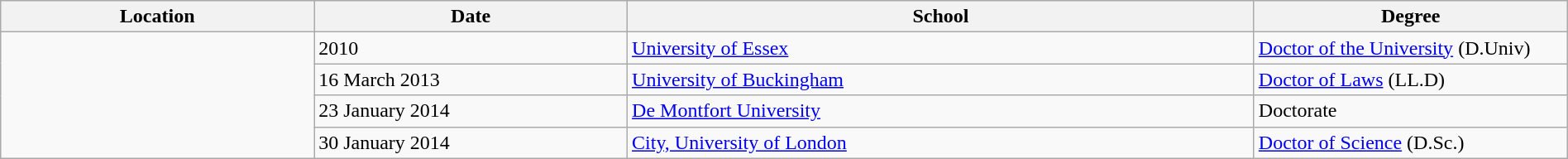<table class="wikitable" style="width:100%;">
<tr>
<th style="width:20%;">Location</th>
<th style="width:20%;">Date</th>
<th style="width:40%;">School</th>
<th style="width:20%;">Degree</th>
</tr>
<tr>
<td rowspan="4"></td>
<td>2010</td>
<td><a href='#'>University of Essex</a></td>
<td><a href='#'>Doctor of the University</a> (D.Univ)</td>
</tr>
<tr>
<td>16 March 2013</td>
<td><a href='#'>University of Buckingham</a></td>
<td><a href='#'>Doctor of Laws</a> (LL.D)</td>
</tr>
<tr>
<td>23 January 2014</td>
<td><a href='#'>De Montfort University</a></td>
<td>Doctorate</td>
</tr>
<tr>
<td>30 January 2014</td>
<td><a href='#'>City, University of London</a></td>
<td><a href='#'>Doctor of Science</a> (D.Sc.)</td>
</tr>
</table>
